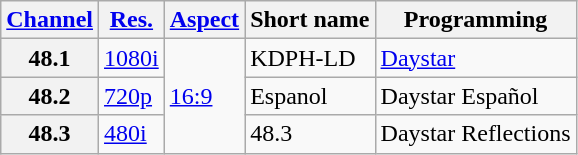<table class="wikitable">
<tr>
<th scope = "col"><a href='#'>Channel</a></th>
<th scope = "col"><a href='#'>Res.</a></th>
<th scope = "col"><a href='#'>Aspect</a></th>
<th scope = "col">Short name</th>
<th scope = "col">Programming</th>
</tr>
<tr>
<th scope = "row">48.1</th>
<td><a href='#'>1080i</a></td>
<td rowspan=3><a href='#'>16:9</a></td>
<td>KDPH-LD</td>
<td><a href='#'>Daystar</a></td>
</tr>
<tr>
<th scope = "row">48.2</th>
<td><a href='#'>720p</a></td>
<td>Espanol</td>
<td>Daystar Español</td>
</tr>
<tr>
<th scope = "row">48.3</th>
<td><a href='#'>480i</a></td>
<td>48.3</td>
<td>Daystar Reflections</td>
</tr>
</table>
